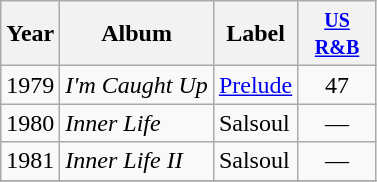<table class="wikitable">
<tr>
<th>Year</th>
<th>Album</th>
<th>Label</th>
<th style="width:45px;"><small><a href='#'>US R&B</a></small></th>
</tr>
<tr>
<td>1979</td>
<td><em>I'm Caught Up</em></td>
<td><a href='#'>Prelude</a></td>
<td align=center>47</td>
</tr>
<tr>
<td>1980</td>
<td><em>Inner Life</em></td>
<td>Salsoul</td>
<td align=center>—</td>
</tr>
<tr>
<td>1981</td>
<td><em>Inner Life II</em></td>
<td>Salsoul</td>
<td align=center>—</td>
</tr>
<tr>
</tr>
</table>
